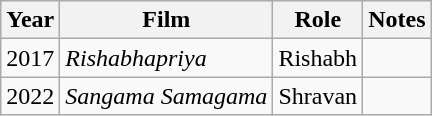<table class="wikitable sortable">
<tr>
<th>Year</th>
<th>Film</th>
<th>Role</th>
<th>Notes</th>
</tr>
<tr>
<td>2017</td>
<td><em>Rishabhapriya</em></td>
<td>Rishabh</td>
<td></td>
</tr>
<tr>
<td>2022</td>
<td><em>Sangama Samagama</em></td>
<td>Shravan</td>
<td></td>
</tr>
</table>
